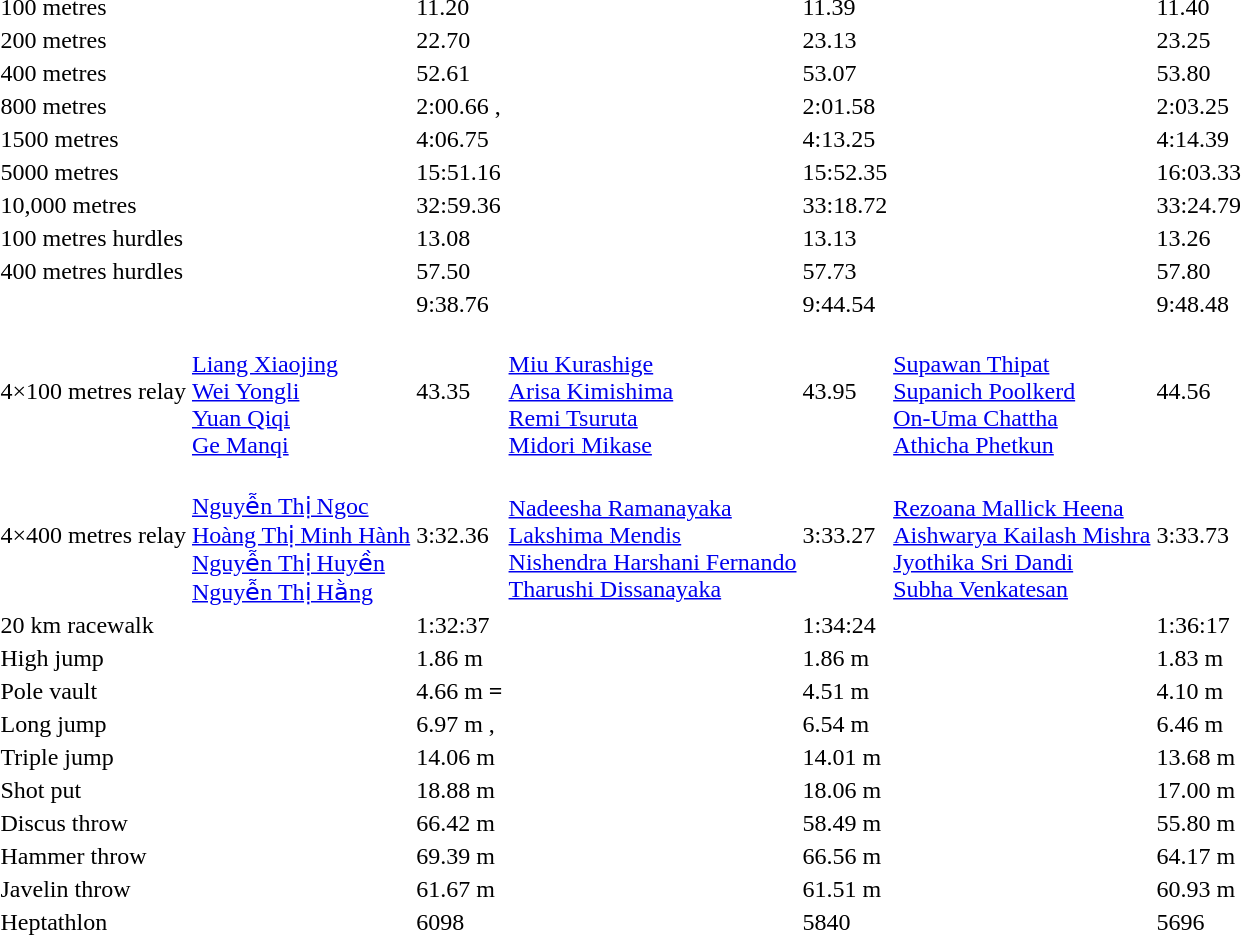<table>
<tr>
<td>100 metres<br></td>
<td></td>
<td>11.20 <strong></strong></td>
<td></td>
<td>11.39</td>
<td></td>
<td>11.40</td>
</tr>
<tr>
<td>200 metres<br></td>
<td></td>
<td>22.70 <strong></strong></td>
<td></td>
<td>23.13</td>
<td></td>
<td>23.25</td>
</tr>
<tr>
<td>400 metres<br></td>
<td></td>
<td>52.61 </td>
<td></td>
<td>53.07</td>
<td></td>
<td>53.80</td>
</tr>
<tr>
<td>800 metres<br></td>
<td></td>
<td>2:00.66 <strong></strong>, <strong></strong></td>
<td></td>
<td>2:01.58</td>
<td></td>
<td>2:03.25</td>
</tr>
<tr>
<td>1500 metres<br></td>
<td></td>
<td>4:06.75 <strong></strong></td>
<td></td>
<td>4:13.25</td>
<td></td>
<td>4:14.39</td>
</tr>
<tr>
<td>5000 metres<br></td>
<td></td>
<td>15:51.16</td>
<td></td>
<td>15:52.35</td>
<td></td>
<td>16:03.33</td>
</tr>
<tr>
<td>10,000 metres<br></td>
<td></td>
<td>32:59.36</td>
<td></td>
<td>33:18.72</td>
<td></td>
<td>33:24.79 <strong></strong></td>
</tr>
<tr>
<td>100 metres hurdles<br></td>
<td></td>
<td>13.08</td>
<td></td>
<td>13.13</td>
<td></td>
<td>13.26</td>
</tr>
<tr>
<td>400 metres hurdles<br></td>
<td></td>
<td>57.50</td>
<td></td>
<td>57.73</td>
<td></td>
<td>57.80</td>
</tr>
<tr>
<td><br></td>
<td></td>
<td>9:38.76</td>
<td></td>
<td>9:44.54</td>
<td></td>
<td>9:48.48</td>
</tr>
<tr>
<td>4×100 metres relay <br></td>
<td><br><a href='#'>Liang Xiaojing</a><br><a href='#'>Wei Yongli</a><br><a href='#'>Yuan Qiqi</a><br><a href='#'>Ge Manqi</a></td>
<td>43.35</td>
<td><br><a href='#'>Miu Kurashige</a><br><a href='#'>Arisa Kimishima</a><br><a href='#'>Remi Tsuruta</a><br><a href='#'>Midori Mikase</a></td>
<td>43.95</td>
<td><br><a href='#'>Supawan Thipat</a><br><a href='#'>Supanich Poolkerd</a><br><a href='#'>On-Uma Chattha</a><br><a href='#'>Athicha Phetkun</a></td>
<td>44.56</td>
</tr>
<tr>
<td>4×400 metres relay<br></td>
<td><br><a href='#'>Nguyễn Thị Ngoc</a><br><a href='#'>Hoàng Thị Minh Hành</a><br><a href='#'>Nguyễn Thị Huyền</a><br><a href='#'>Nguyễn Thị Hằng</a></td>
<td>3:32.36</td>
<td><br><a href='#'>Nadeesha Ramanayaka</a><br><a href='#'>Lakshima Mendis</a><br><a href='#'>Nishendra Harshani Fernando</a><br><a href='#'>Tharushi Dissanayaka</a></td>
<td>3:33.27 <strong></strong></td>
<td><br><a href='#'>Rezoana Mallick Heena</a><br><a href='#'>Aishwarya Kailash Mishra</a><br><a href='#'>Jyothika Sri Dandi</a><br><a href='#'>Subha Venkatesan</a></td>
<td>3:33.73</td>
</tr>
<tr>
<td>20 km racewalk<br></td>
<td></td>
<td>1:32:37</td>
<td></td>
<td>1:34:24</td>
<td></td>
<td>1:36:17</td>
</tr>
<tr>
<td>High jump<br></td>
<td></td>
<td>1.86 m</td>
<td></td>
<td>1.86 m</td>
<td></td>
<td>1.83 m</td>
</tr>
<tr>
<td>Pole vault<br></td>
<td></td>
<td>4.66 m <strong>=</strong></td>
<td></td>
<td>4.51 m</td>
<td></td>
<td>4.10 m</td>
</tr>
<tr>
<td>Long jump<br></td>
<td></td>
<td>6.97 m <strong></strong>, <strong></strong></td>
<td></td>
<td>6.54 m</td>
<td></td>
<td>6.46 m</td>
</tr>
<tr>
<td>Triple jump<br></td>
<td></td>
<td>14.06 m</td>
<td></td>
<td>14.01 m</td>
<td></td>
<td>13.68 m</td>
</tr>
<tr>
<td>Shot put<br></td>
<td></td>
<td>18.88 m</td>
<td></td>
<td>18.06 m</td>
<td></td>
<td>17.00 m</td>
</tr>
<tr>
<td>Discus throw<br></td>
<td></td>
<td>66.42 m <strong></strong></td>
<td></td>
<td>58.49 m</td>
<td></td>
<td>55.80 m</td>
</tr>
<tr>
<td>Hammer throw<br></td>
<td></td>
<td>69.39 m</td>
<td></td>
<td>66.56 m</td>
<td></td>
<td>64.17 m</td>
</tr>
<tr>
<td>Javelin throw<br></td>
<td></td>
<td>61.67 m</td>
<td></td>
<td>61.51 m</td>
<td></td>
<td>60.93 m <strong></strong></td>
</tr>
<tr>
<td>Heptathlon<br></td>
<td></td>
<td>6098</td>
<td></td>
<td>5840</td>
<td></td>
<td>5696</td>
</tr>
</table>
